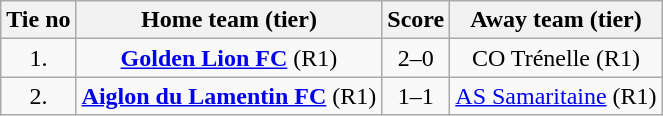<table class="wikitable" style="text-align: center">
<tr>
<th>Tie no</th>
<th>Home team (tier)</th>
<th>Score</th>
<th>Away team (tier)</th>
</tr>
<tr>
<td>1.</td>
<td> <strong><a href='#'>Golden Lion FC</a></strong> (R1)</td>
<td>2–0</td>
<td>CO Trénelle (R1) </td>
</tr>
<tr>
<td>2.</td>
<td> <strong><a href='#'>Aiglon du Lamentin FC</a></strong> (R1)</td>
<td>1–1 </td>
<td><a href='#'>AS Samaritaine</a> (R1) </td>
</tr>
</table>
